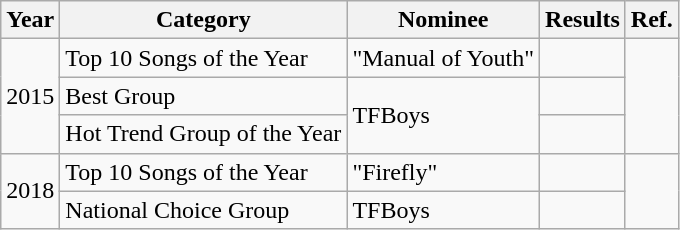<table class="wikitable sortable">
<tr>
<th>Year</th>
<th>Category</th>
<th>Nominee</th>
<th>Results</th>
<th>Ref.</th>
</tr>
<tr>
<td rowspan=3>2015</td>
<td>Top 10 Songs of the Year</td>
<td>"Manual of Youth"</td>
<td></td>
<td rowspan=3></td>
</tr>
<tr>
<td>Best Group</td>
<td rowspan=2>TFBoys</td>
<td></td>
</tr>
<tr>
<td>Hot Trend Group of the Year</td>
<td></td>
</tr>
<tr>
<td rowspan=2>2018</td>
<td>Top 10 Songs of the Year</td>
<td>"Firefly"</td>
<td></td>
<td rowspan=2></td>
</tr>
<tr>
<td>National Choice Group</td>
<td>TFBoys</td>
<td></td>
</tr>
</table>
